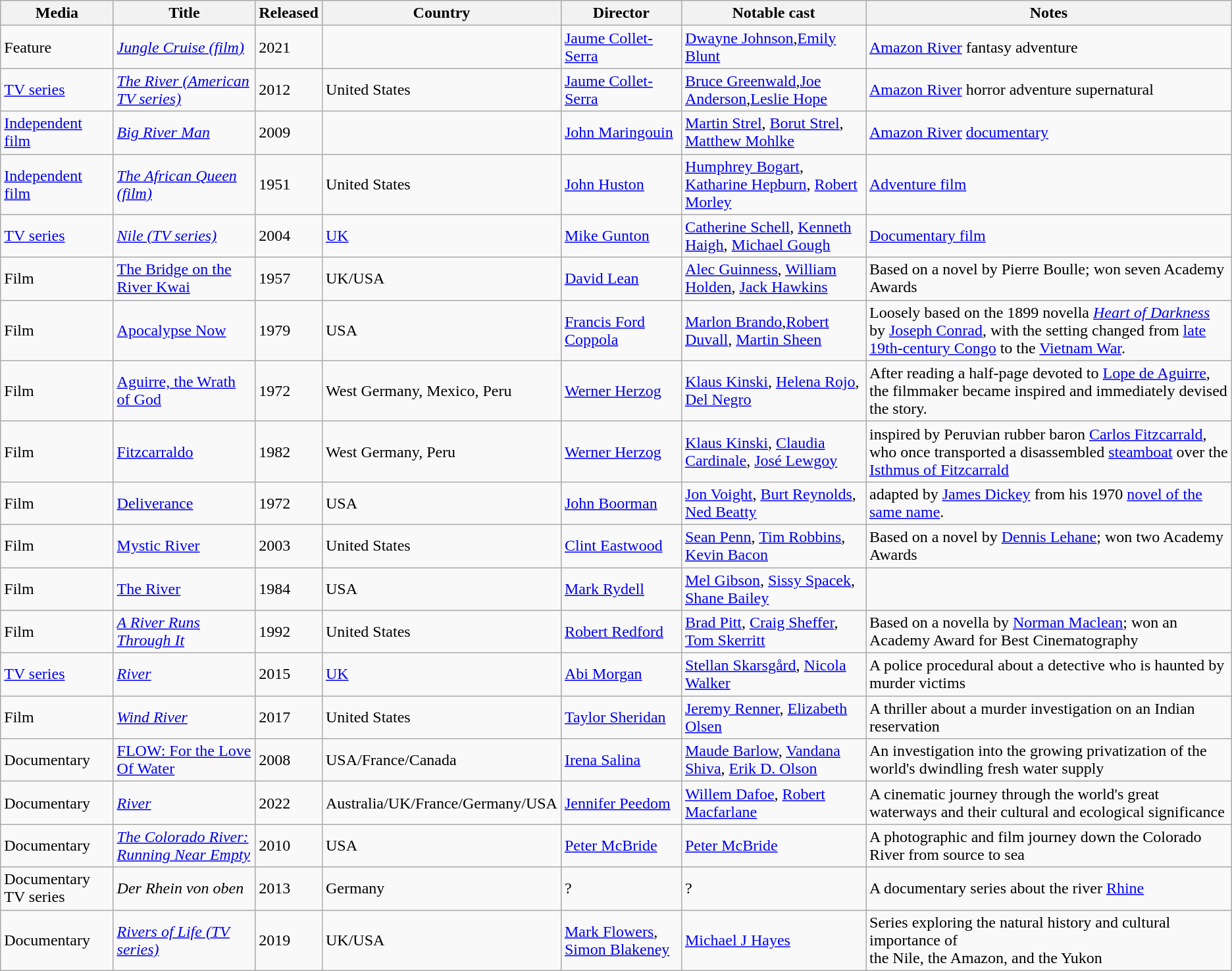<table class="wikitable sortable">
<tr>
<th>Media</th>
<th>Title</th>
<th>Released</th>
<th>Country</th>
<th>Director</th>
<th>Notable cast</th>
<th>Notes</th>
</tr>
<tr>
<td>Feature</td>
<td><em><a href='#'>Jungle Cruise (film)</a></em></td>
<td>2021</td>
<td></td>
<td><a href='#'>Jaume Collet-Serra</a></td>
<td><a href='#'>Dwayne Johnson</a>,<a href='#'>Emily Blunt</a></td>
<td><a href='#'>Amazon River</a> fantasy adventure</td>
</tr>
<tr>
<td><a href='#'>TV series</a></td>
<td><em><a href='#'>The River (American TV series)</a></em></td>
<td>2012</td>
<td>United States</td>
<td><a href='#'>Jaume Collet-Serra</a></td>
<td><a href='#'>Bruce Greenwald</a>,<a href='#'>Joe Anderson</a>,<a href='#'>Leslie Hope</a></td>
<td><a href='#'>Amazon River</a> horror adventure supernatural</td>
</tr>
<tr>
<td><a href='#'>Independent film</a></td>
<td><em><a href='#'>Big River Man</a></em></td>
<td>2009</td>
<td></td>
<td><a href='#'>John Maringouin</a></td>
<td><a href='#'>Martin Strel</a>, <a href='#'>Borut Strel</a>, <a href='#'>Matthew Mohlke</a></td>
<td><a href='#'>Amazon River</a> <a href='#'>documentary</a></td>
</tr>
<tr>
<td><a href='#'>Independent film</a></td>
<td><em><a href='#'>The African Queen (film)</a></em></td>
<td>1951</td>
<td>United States</td>
<td><a href='#'>John Huston</a></td>
<td><a href='#'>Humphrey Bogart</a>, <a href='#'>Katharine Hepburn</a>, <a href='#'>Robert Morley</a></td>
<td><a href='#'>Adventure film</a></td>
</tr>
<tr>
<td><a href='#'>TV series</a></td>
<td><em><a href='#'>Nile (TV series)</a></em></td>
<td>2004</td>
<td><a href='#'>UK</a></td>
<td><a href='#'>Mike Gunton</a></td>
<td><a href='#'>Catherine Schell</a>, <a href='#'>Kenneth Haigh</a>, <a href='#'>Michael Gough</a></td>
<td><a href='#'>Documentary film</a></td>
</tr>
<tr>
<td>Film</td>
<td><a href='#'>The Bridge on the River Kwai</a></td>
<td>1957</td>
<td>UK/USA</td>
<td><a href='#'>David Lean</a></td>
<td><a href='#'>Alec Guinness</a>, <a href='#'>William Holden</a>, <a href='#'>Jack Hawkins</a></td>
<td>Based on a novel by Pierre Boulle; won seven Academy Awards</td>
</tr>
<tr>
<td>Film</td>
<td><a href='#'>Apocalypse Now</a></td>
<td>1979</td>
<td>USA</td>
<td><a href='#'>Francis Ford Coppola</a></td>
<td><a href='#'>Marlon Brando</a>,<a href='#'>Robert Duvall</a>, <a href='#'>Martin Sheen</a></td>
<td>Loosely based on the 1899 novella <em><a href='#'>Heart of Darkness</a></em> by <a href='#'>Joseph Conrad</a>, with the setting changed from <a href='#'>late 19th-century Congo</a> to the <a href='#'>Vietnam War</a>.</td>
</tr>
<tr>
<td>Film</td>
<td><a href='#'>Aguirre, the Wrath of God</a></td>
<td>1972</td>
<td>West Germany, Mexico, Peru</td>
<td><a href='#'>Werner Herzog</a></td>
<td><a href='#'>Klaus Kinski</a>, <a href='#'>Helena Rojo</a>, <a href='#'>Del Negro</a></td>
<td>After reading a half-page devoted to <a href='#'>Lope de Aguirre</a>, the filmmaker became inspired and immediately devised the story.</td>
</tr>
<tr>
<td>Film</td>
<td><a href='#'>Fitzcarraldo</a></td>
<td>1982</td>
<td>West Germany, Peru</td>
<td><a href='#'>Werner Herzog</a></td>
<td><a href='#'>Klaus Kinski</a>, <a href='#'>Claudia Cardinale</a>, <a href='#'>José Lewgoy</a></td>
<td>inspired by Peruvian rubber baron <a href='#'>Carlos Fitzcarrald</a>, who once transported a disassembled <a href='#'>steamboat</a> over the <a href='#'>Isthmus of Fitzcarrald</a></td>
</tr>
<tr>
<td>Film</td>
<td><a href='#'>Deliverance</a></td>
<td>1972</td>
<td>USA</td>
<td><a href='#'>John Boorman</a></td>
<td><a href='#'>Jon Voight</a>, <a href='#'>Burt Reynolds</a>, <a href='#'>Ned Beatty</a></td>
<td>adapted by <a href='#'>James Dickey</a> from his 1970 <a href='#'>novel of the same name</a>.</td>
</tr>
<tr>
<td>Film</td>
<td><a href='#'>Mystic River</a></td>
<td>2003</td>
<td>United States</td>
<td><a href='#'>Clint Eastwood</a></td>
<td><a href='#'>Sean Penn</a>, <a href='#'>Tim Robbins</a>, <a href='#'>Kevin Bacon</a></td>
<td>Based on a novel by <a href='#'>Dennis Lehane</a>; won two Academy Awards</td>
</tr>
<tr>
<td>Film</td>
<td><a href='#'>The River</a></td>
<td>1984</td>
<td>USA</td>
<td><a href='#'>Mark Rydell</a></td>
<td><a href='#'>Mel Gibson</a>, <a href='#'>Sissy Spacek</a>, <a href='#'>Shane Bailey</a></td>
<td></td>
</tr>
<tr>
<td>Film</td>
<td><a href='#'><em>A River Runs Through It</em></a></td>
<td>1992</td>
<td>United States</td>
<td><a href='#'>Robert Redford</a></td>
<td><a href='#'>Brad Pitt</a>, <a href='#'>Craig Sheffer</a>, <a href='#'>Tom Skerritt</a></td>
<td>Based on a novella by <a href='#'>Norman Maclean</a>; won an Academy Award for Best Cinematography</td>
</tr>
<tr>
<td><a href='#'>TV series</a></td>
<td><a href='#'><em>River</em></a></td>
<td>2015</td>
<td><a href='#'>UK</a></td>
<td><a href='#'>Abi Morgan</a></td>
<td><a href='#'>Stellan Skarsgård</a>, <a href='#'>Nicola Walker</a></td>
<td>A police procedural about a detective who is haunted by murder victims</td>
</tr>
<tr>
<td Film>Film</td>
<td><a href='#'><em>Wind River</em></a></td>
<td>2017</td>
<td>United States</td>
<td><a href='#'>Taylor Sheridan</a></td>
<td><a href='#'>Jeremy Renner</a>, <a href='#'>Elizabeth Olsen</a></td>
<td>A thriller about a murder investigation on an Indian reservation</td>
</tr>
<tr>
<td>Documentary</td>
<td><a href='#'>FLOW: For the Love Of Water</a></td>
<td>2008</td>
<td>USA/France/Canada</td>
<td><a href='#'>Irena Salina</a></td>
<td><a href='#'>Maude Barlow</a>, <a href='#'>Vandana Shiva</a>, <a href='#'>Erik D. Olson</a></td>
<td>An investigation into the growing privatization of the world's dwindling fresh water supply</td>
</tr>
<tr>
<td>Documentary</td>
<td><em><a href='#'>River</a></em></td>
<td>2022</td>
<td>Australia/UK/France/Germany/USA</td>
<td><a href='#'>Jennifer Peedom</a></td>
<td><a href='#'>Willem Dafoe</a>, <a href='#'>Robert Macfarlane</a></td>
<td>A cinematic journey through the world's great waterways and their cultural and ecological significance</td>
</tr>
<tr>
<td>Documentary</td>
<td><em><a href='#'>The Colorado River: Running Near Empty</a></em></td>
<td>2010</td>
<td>USA</td>
<td><a href='#'>Peter McBride</a></td>
<td><a href='#'>Peter McBride</a></td>
<td>A photographic and film journey down the Colorado River from source to sea</td>
</tr>
<tr>
<td>Documentary TV series</td>
<td><em>Der Rhein von oben</em></td>
<td>2013</td>
<td>Germany</td>
<td>?</td>
<td>?</td>
<td>A documentary series about the river <a href='#'>Rhine</a></td>
</tr>
<tr>
<td>Documentary</td>
<td><em><a href='#'>Rivers of Life (TV series)</a></em></td>
<td>2019</td>
<td>UK/USA</td>
<td><a href='#'>Mark Flowers</a>, <a href='#'>Simon Blakeney</a></td>
<td><a href='#'>Michael J Hayes</a></td>
<td>Series exploring the natural history and cultural importance of<br>the Nile, the Amazon, and the Yukon</td>
</tr>
</table>
